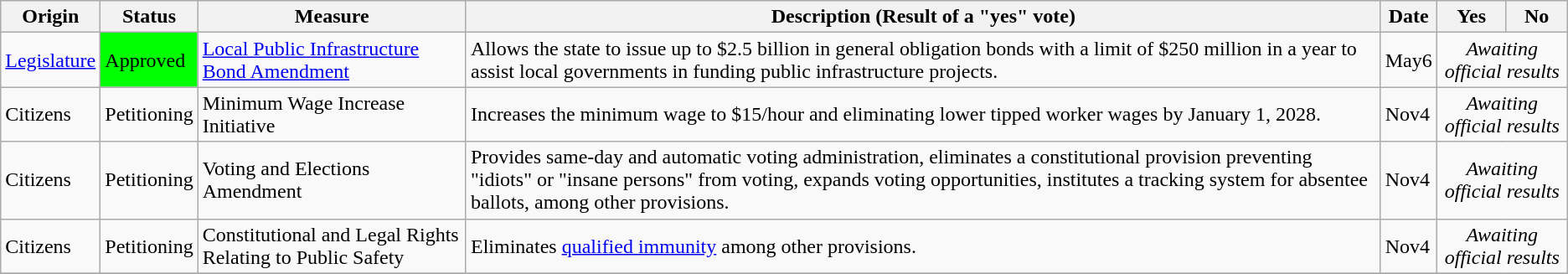<table class="wikitable">
<tr>
<th>Origin</th>
<th>Status</th>
<th>Measure</th>
<th>Description (Result of a "yes" vote)</th>
<th>Date</th>
<th>Yes</th>
<th>No</th>
</tr>
<tr>
<td><a href='#'>Legislature</a></td>
<td style="background-color:#00ff00;">Approved</td>
<td><a href='#'>Local Public Infrastructure Bond Amendment</a></td>
<td>Allows the state to issue up to $2.5 billion in general obligation bonds with a limit of $250 million in a year to assist local governments in funding public infrastructure projects.</td>
<td>May6</td>
<td style="text-align:center;" colspan=2><em>Awaiting official results</em></td>
</tr>
<tr>
<td>Citizens</td>
<td>Petitioning</td>
<td>Minimum Wage Increase Initiative</td>
<td>Increases the minimum wage to $15/hour and eliminating lower tipped worker wages by January 1, 2028.</td>
<td>Nov4</td>
<td style="text-align:center;" colspan=2><em>Awaiting official results</em></td>
</tr>
<tr>
<td>Citizens</td>
<td>Petitioning</td>
<td>Voting and Elections Amendment</td>
<td>Provides same-day and automatic voting administration, eliminates a constitutional provision preventing "idiots" or "insane persons" from voting, expands voting opportunities, institutes a tracking system for absentee ballots, among other provisions.</td>
<td>Nov4</td>
<td style="text-align:center;" colspan=2><em>Awaiting official results</em></td>
</tr>
<tr>
<td>Citizens</td>
<td>Petitioning</td>
<td>Constitutional and Legal Rights Relating to Public Safety</td>
<td>Eliminates <a href='#'>qualified immunity</a> among other provisions.</td>
<td>Nov4</td>
<td style="text-align:center;" colspan=2><em>Awaiting official results</em></td>
</tr>
<tr>
</tr>
</table>
